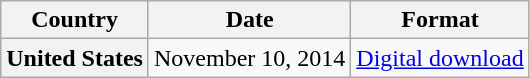<table class="wikitable plainrowheaders">
<tr>
<th scope="col">Country</th>
<th scope="col">Date</th>
<th scope="col">Format</th>
</tr>
<tr>
<th scope="row">United States</th>
<td>November 10, 2014</td>
<td><a href='#'>Digital download</a></td>
</tr>
</table>
